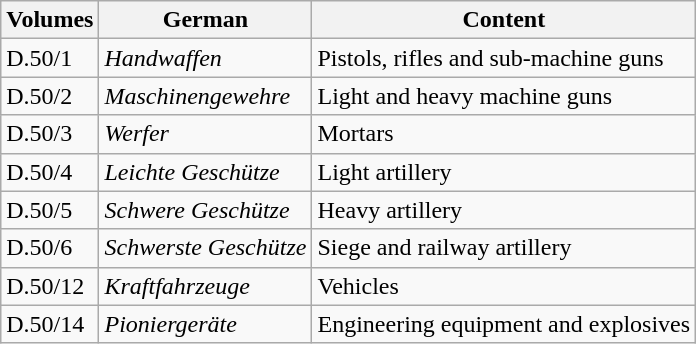<table class="wikitable">
<tr>
<th>Volumes</th>
<th>German</th>
<th>Content</th>
</tr>
<tr>
<td>D.50/1</td>
<td><em>Handwaffen</em></td>
<td>Pistols, rifles and sub-machine guns</td>
</tr>
<tr>
<td>D.50/2</td>
<td><em>Maschinengewehre</em></td>
<td>Light and heavy machine guns</td>
</tr>
<tr>
<td>D.50/3</td>
<td><em>Werfer</em></td>
<td>Mortars</td>
</tr>
<tr>
<td>D.50/4</td>
<td><em>Leichte Geschütze</em></td>
<td>Light artillery</td>
</tr>
<tr>
<td>D.50/5</td>
<td><em>Schwere Geschütze</em></td>
<td>Heavy artillery</td>
</tr>
<tr>
<td>D.50/6</td>
<td><em>Schwerste Geschütze</em></td>
<td>Siege and railway artillery</td>
</tr>
<tr>
<td>D.50/12</td>
<td><em>Kraftfahrzeuge</em></td>
<td>Vehicles</td>
</tr>
<tr>
<td>D.50/14</td>
<td><em>Pioniergeräte</em></td>
<td>Engineering equipment and explosives</td>
</tr>
</table>
